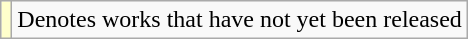<table class="wikitable">
<tr>
<td style="background:#FFFFCC;"></td>
<td>Denotes works that have not yet been released</td>
</tr>
</table>
